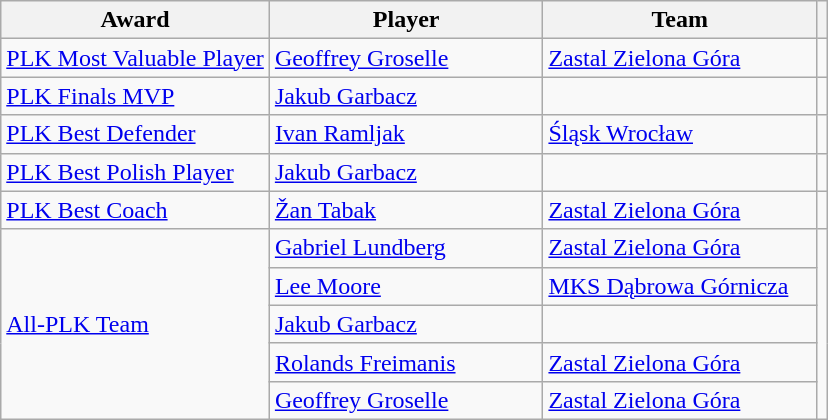<table class="wikitable sortable" style="text-align: left;">
<tr>
<th>Award</th>
<th style="width:175px;">Player</th>
<th style="width:175px;">Team</th>
<th></th>
</tr>
<tr>
<td><a href='#'>PLK Most Valuable Player</a></td>
<td align="left"> <a href='#'>Geoffrey Groselle</a></td>
<td align="left"><a href='#'>Zastal Zielona Góra</a></td>
<td style="text-align:center;"></td>
</tr>
<tr>
<td><a href='#'>PLK Finals MVP</a></td>
<td align="left"> <a href='#'>Jakub Garbacz</a></td>
<td align="left"></td>
<td style="text-align:center;"></td>
</tr>
<tr>
<td><a href='#'>PLK Best Defender</a></td>
<td align="left"> <a href='#'>Ivan Ramljak</a></td>
<td align="left"><a href='#'>Śląsk Wrocław</a></td>
<td style="text-align:center;"></td>
</tr>
<tr>
<td><a href='#'>PLK Best Polish Player</a></td>
<td align="left"> <a href='#'>Jakub Garbacz</a></td>
<td align="left"></td>
<td style="text-align:center;"></td>
</tr>
<tr>
<td><a href='#'>PLK Best Coach</a></td>
<td align="left"> <a href='#'>Žan Tabak</a></td>
<td align="left"><a href='#'>Zastal Zielona Góra</a></td>
<td style="text-align:center;"></td>
</tr>
<tr>
<td rowspan=5><a href='#'>All-PLK Team</a></td>
<td> <a href='#'>Gabriel Lundberg</a></td>
<td><a href='#'>Zastal Zielona Góra</a></td>
<td rowspan="5" style="text-align:center;"></td>
</tr>
<tr>
<td> <a href='#'>Lee Moore</a></td>
<td><a href='#'>MKS Dąbrowa Górnicza</a></td>
</tr>
<tr>
<td> <a href='#'>Jakub Garbacz</a></td>
<td></td>
</tr>
<tr>
<td> <a href='#'>Rolands Freimanis</a></td>
<td><a href='#'>Zastal Zielona Góra</a></td>
</tr>
<tr>
<td> <a href='#'>Geoffrey Groselle</a></td>
<td><a href='#'>Zastal Zielona Góra</a></td>
</tr>
</table>
